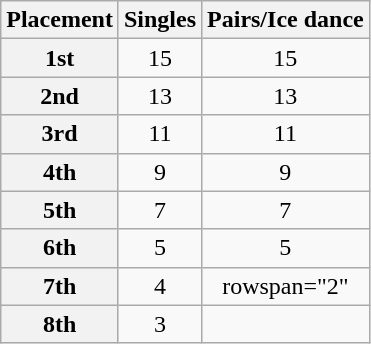<table class="wikitable unsortable" style="text-align:center">
<tr>
<th scope="col">Placement</th>
<th scope="col">Singles</th>
<th scope="col">Pairs/Ice dance</th>
</tr>
<tr>
<th scope="row">1st</th>
<td>15</td>
<td>15</td>
</tr>
<tr>
<th scope="row">2nd</th>
<td>13</td>
<td>13</td>
</tr>
<tr>
<th scope="row">3rd</th>
<td>11</td>
<td>11</td>
</tr>
<tr>
<th scope="row">4th</th>
<td>9</td>
<td>9</td>
</tr>
<tr>
<th scope="row">5th</th>
<td>7</td>
<td>7</td>
</tr>
<tr>
<th scope="row">6th</th>
<td>5</td>
<td>5</td>
</tr>
<tr>
<th scope="row">7th</th>
<td>4</td>
<td>rowspan="2" </td>
</tr>
<tr>
<th scope="row">8th</th>
<td>3</td>
</tr>
</table>
